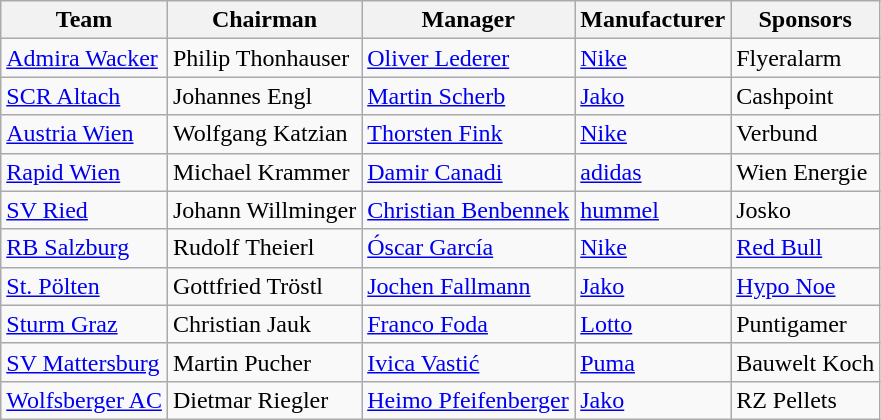<table class="wikitable sortable">
<tr>
<th>Team</th>
<th>Chairman</th>
<th>Manager</th>
<th>Manufacturer</th>
<th>Sponsors</th>
</tr>
<tr>
<td><a href='#'>Admira Wacker</a></td>
<td> Philip Thonhauser</td>
<td> <a href='#'>Oliver Lederer</a></td>
<td><a href='#'>Nike</a></td>
<td>Flyeralarm</td>
</tr>
<tr>
<td><a href='#'>SCR Altach</a></td>
<td> Johannes Engl</td>
<td> <a href='#'>Martin Scherb</a></td>
<td><a href='#'>Jako</a></td>
<td>Cashpoint</td>
</tr>
<tr>
<td><a href='#'>Austria Wien</a></td>
<td> Wolfgang Katzian</td>
<td> <a href='#'>Thorsten Fink</a></td>
<td><a href='#'>Nike</a></td>
<td>Verbund</td>
</tr>
<tr>
<td><a href='#'>Rapid Wien</a></td>
<td> Michael Krammer</td>
<td> <a href='#'>Damir Canadi</a></td>
<td><a href='#'>adidas</a></td>
<td>Wien Energie</td>
</tr>
<tr>
<td><a href='#'>SV Ried</a></td>
<td> Johann Willminger</td>
<td> <a href='#'>Christian Benbennek</a></td>
<td><a href='#'>hummel</a></td>
<td>Josko</td>
</tr>
<tr>
<td><a href='#'>RB Salzburg</a></td>
<td> Rudolf Theierl</td>
<td> <a href='#'>Óscar García</a></td>
<td><a href='#'>Nike</a></td>
<td><a href='#'>Red Bull</a></td>
</tr>
<tr>
<td><a href='#'>St. Pölten</a></td>
<td> Gottfried Tröstl</td>
<td> <a href='#'>Jochen Fallmann</a></td>
<td><a href='#'>Jako</a></td>
<td><a href='#'>Hypo Noe</a></td>
</tr>
<tr>
<td><a href='#'>Sturm Graz</a></td>
<td> Christian Jauk</td>
<td> <a href='#'>Franco Foda</a></td>
<td><a href='#'>Lotto</a></td>
<td>Puntigamer</td>
</tr>
<tr>
<td><a href='#'>SV Mattersburg</a></td>
<td> Martin Pucher</td>
<td> <a href='#'>Ivica Vastić</a></td>
<td><a href='#'>Puma</a></td>
<td>Bauwelt Koch</td>
</tr>
<tr>
<td><a href='#'>Wolfsberger AC</a></td>
<td> Dietmar Riegler</td>
<td> <a href='#'>Heimo Pfeifenberger</a></td>
<td><a href='#'>Jako</a></td>
<td>RZ Pellets</td>
</tr>
</table>
